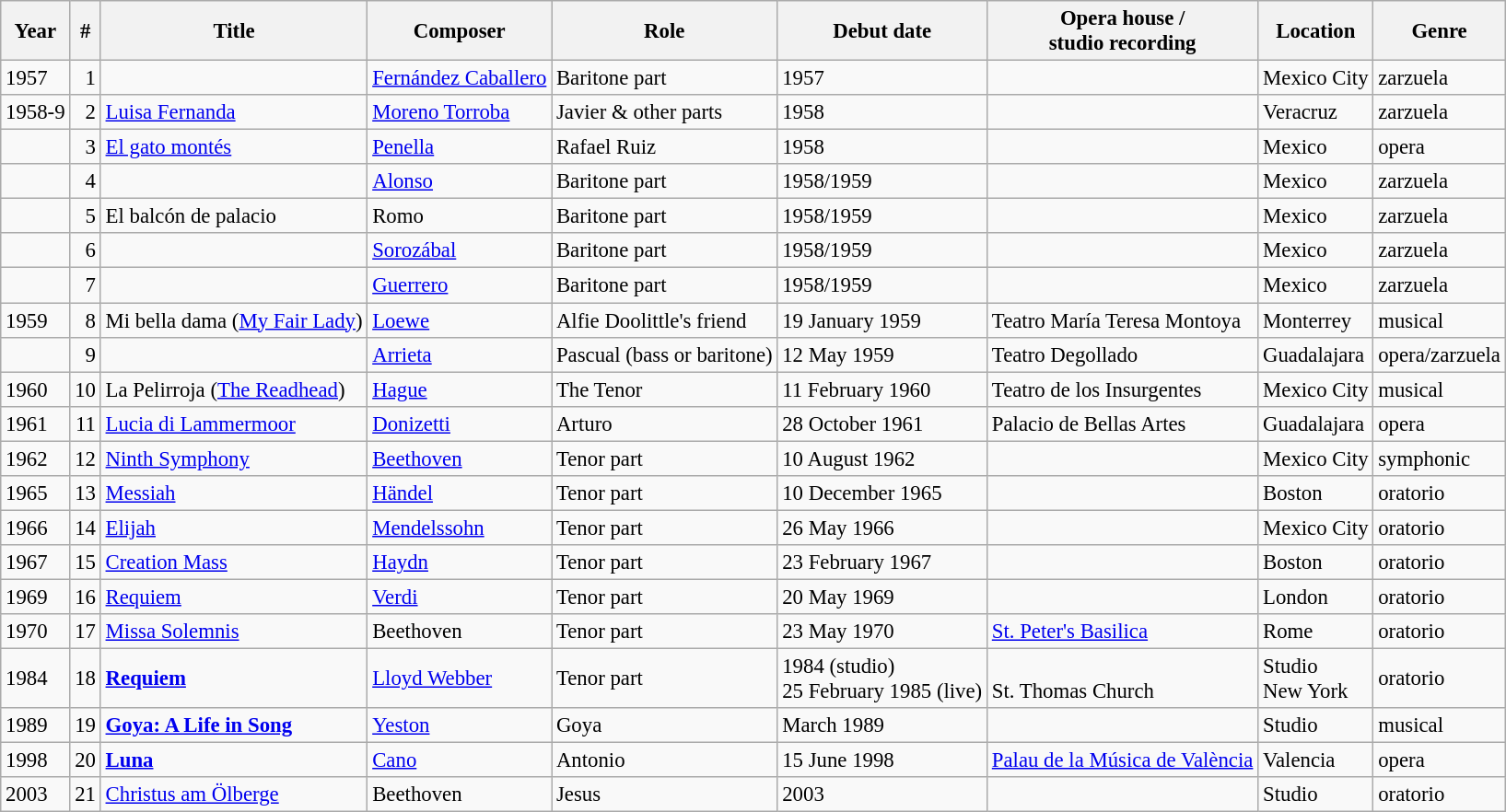<table class="sortable wikitable" style="font-size:95%;">
<tr>
<th>Year</th>
<th>#</th>
<th>Title</th>
<th>Composer</th>
<th>Role</th>
<th>Debut date</th>
<th>Opera house /<br>studio recording</th>
<th>Location</th>
<th>Genre</th>
</tr>
<tr>
<td>1957</td>
<td align=right>1</td>
<td></td>
<td><a href='#'>Fernández Caballero</a></td>
<td>Baritone part</td>
<td>1957</td>
<td></td>
<td>Mexico City</td>
<td>zarzuela</td>
</tr>
<tr>
<td>1958-9</td>
<td align=right>2</td>
<td><a href='#'>Luisa Fernanda</a></td>
<td><a href='#'>Moreno Torroba</a></td>
<td>Javier & other parts</td>
<td>1958</td>
<td></td>
<td>Veracruz</td>
<td>zarzuela</td>
</tr>
<tr>
<td></td>
<td align=right>3</td>
<td><a href='#'>El gato montés</a></td>
<td><a href='#'>Penella</a></td>
<td>Rafael Ruiz</td>
<td>1958</td>
<td></td>
<td>Mexico</td>
<td>opera</td>
</tr>
<tr>
<td></td>
<td align=right>4</td>
<td></td>
<td><a href='#'>Alonso</a></td>
<td>Baritone part</td>
<td>1958/1959</td>
<td></td>
<td>Mexico</td>
<td>zarzuela</td>
</tr>
<tr>
<td></td>
<td align=right>5</td>
<td>El balcón de palacio</td>
<td>Romo</td>
<td>Baritone part</td>
<td>1958/1959</td>
<td></td>
<td>Mexico</td>
<td>zarzuela</td>
</tr>
<tr>
<td></td>
<td align=right>6</td>
<td></td>
<td><a href='#'>Sorozábal</a></td>
<td>Baritone part</td>
<td>1958/1959</td>
<td></td>
<td>Mexico</td>
<td>zarzuela</td>
</tr>
<tr>
<td></td>
<td align=right>7</td>
<td></td>
<td><a href='#'>Guerrero</a></td>
<td>Baritone part</td>
<td>1958/1959</td>
<td></td>
<td>Mexico</td>
<td>zarzuela</td>
</tr>
<tr>
<td>1959</td>
<td align=right>8</td>
<td>Mi bella dama (<a href='#'>My Fair Lady</a>)</td>
<td><a href='#'>Loewe</a></td>
<td>Alfie Doolittle's friend</td>
<td>19 January 1959</td>
<td>Teatro María Teresa Montoya</td>
<td>Monterrey</td>
<td>musical</td>
</tr>
<tr>
<td></td>
<td align=right>9</td>
<td></td>
<td><a href='#'>Arrieta</a></td>
<td>Pascual (bass or baritone)</td>
<td>12 May 1959</td>
<td>Teatro Degollado</td>
<td>Guadalajara</td>
<td>opera/zarzuela</td>
</tr>
<tr>
<td>1960</td>
<td align=right>10</td>
<td>La Pelirroja (<a href='#'>The Readhead</a>)</td>
<td><a href='#'>Hague</a></td>
<td>The Tenor</td>
<td>11 February 1960</td>
<td>Teatro de los Insurgentes</td>
<td>Mexico City</td>
<td>musical</td>
</tr>
<tr>
<td>1961</td>
<td align=right>11</td>
<td><a href='#'>Lucia di Lammermoor</a></td>
<td><a href='#'>Donizetti</a></td>
<td>Arturo</td>
<td>28 October 1961</td>
<td>Palacio de Bellas Artes</td>
<td>Guadalajara</td>
<td>opera</td>
</tr>
<tr>
<td>1962</td>
<td align=right>12</td>
<td><a href='#'>Ninth Symphony</a></td>
<td><a href='#'>Beethoven</a></td>
<td>Tenor part</td>
<td>10 August 1962</td>
<td></td>
<td>Mexico City</td>
<td>symphonic</td>
</tr>
<tr>
<td>1965</td>
<td align=right>13</td>
<td><a href='#'>Messiah</a></td>
<td><a href='#'>Händel</a></td>
<td>Tenor part</td>
<td>10 December 1965</td>
<td></td>
<td>Boston</td>
<td>oratorio</td>
</tr>
<tr>
<td>1966</td>
<td align=right>14</td>
<td><a href='#'>Elijah</a></td>
<td><a href='#'>Mendelssohn</a></td>
<td>Tenor part</td>
<td>26 May 1966</td>
<td></td>
<td>Mexico City</td>
<td>oratorio</td>
</tr>
<tr>
<td>1967</td>
<td align=right>15</td>
<td><a href='#'>Creation Mass</a></td>
<td><a href='#'>Haydn</a></td>
<td>Tenor part</td>
<td>23 February 1967</td>
<td></td>
<td>Boston</td>
<td>oratorio</td>
</tr>
<tr>
<td>1969</td>
<td align=right>16</td>
<td><a href='#'>Requiem</a></td>
<td><a href='#'>Verdi</a></td>
<td>Tenor part</td>
<td>20 May 1969</td>
<td></td>
<td>London</td>
<td>oratorio</td>
</tr>
<tr>
<td>1970</td>
<td align=right>17</td>
<td><a href='#'>Missa Solemnis</a></td>
<td>Beethoven</td>
<td>Tenor part</td>
<td>23 May 1970</td>
<td><a href='#'>St. Peter's Basilica</a></td>
<td>Rome</td>
<td>oratorio</td>
</tr>
<tr>
<td>1984</td>
<td align=right>18</td>
<td><strong><a href='#'>Requiem</a></strong></td>
<td><a href='#'>Lloyd Webber</a></td>
<td>Tenor part</td>
<td>1984 (studio)<br> 25 February 1985 (live)</td>
<td><br>St. Thomas Church</td>
<td>Studio<br> New York</td>
<td>oratorio</td>
</tr>
<tr>
<td>1989</td>
<td align=right>19</td>
<td><strong><a href='#'>Goya: A Life in Song</a></strong></td>
<td><a href='#'>Yeston</a></td>
<td>Goya</td>
<td>March 1989</td>
<td></td>
<td>Studio</td>
<td>musical</td>
</tr>
<tr>
<td>1998</td>
<td align=right>20</td>
<td><strong><a href='#'>Luna</a></strong></td>
<td><a href='#'>Cano</a></td>
<td>Antonio</td>
<td>15 June 1998</td>
<td><a href='#'>Palau de la Música de València</a></td>
<td>Valencia</td>
<td>opera</td>
</tr>
<tr>
<td>2003</td>
<td align=right>21</td>
<td><a href='#'>Christus am Ölberge</a></td>
<td>Beethoven</td>
<td>Jesus</td>
<td>2003</td>
<td></td>
<td>Studio</td>
<td>oratorio</td>
</tr>
</table>
